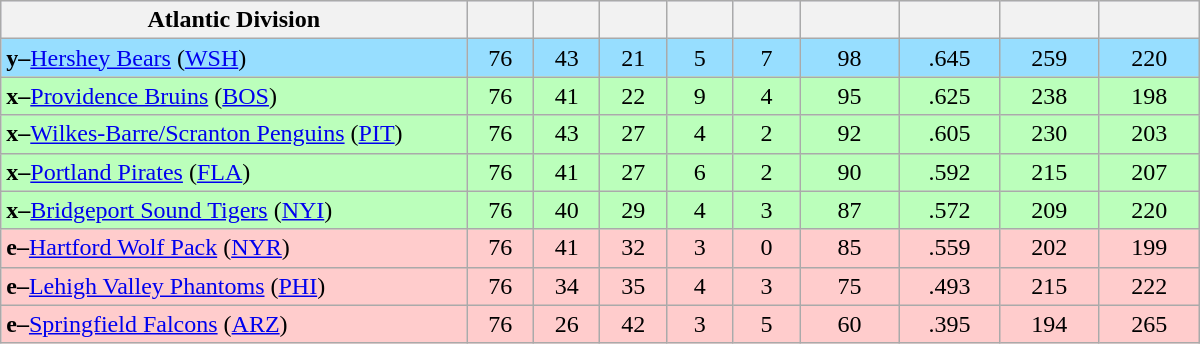<table class="wikitable" style="text-align:center; width:50em">
<tr bgcolor="#DDDDFF">
<th width="35%">Atlantic Division</th>
<th width="5%"></th>
<th width="5%"></th>
<th width="5%"></th>
<th width="5%"></th>
<th width="5%"></th>
<th width="7.5%"></th>
<th width="7.5%"></th>
<th width="7.5%"></th>
<th width="7.5%"></th>
</tr>
<tr bgcolor=#97deff>
<td align=left><strong>y–</strong><a href='#'>Hershey Bears</a> (<a href='#'>WSH</a>)</td>
<td>76</td>
<td>43</td>
<td>21</td>
<td>5</td>
<td>7</td>
<td>98</td>
<td>.645</td>
<td>259</td>
<td>220</td>
</tr>
<tr bgcolor=#bbffbb>
<td align=left><strong>x–</strong><a href='#'>Providence Bruins</a> (<a href='#'>BOS</a>)</td>
<td>76</td>
<td>41</td>
<td>22</td>
<td>9</td>
<td>4</td>
<td>95</td>
<td>.625</td>
<td>238</td>
<td>198</td>
</tr>
<tr bgcolor=#bbffbb>
<td align=left><strong>x–</strong><a href='#'>Wilkes-Barre/Scranton Penguins</a> (<a href='#'>PIT</a>)</td>
<td>76</td>
<td>43</td>
<td>27</td>
<td>4</td>
<td>2</td>
<td>92</td>
<td>.605</td>
<td>230</td>
<td>203</td>
</tr>
<tr bgcolor=#bbffbb>
<td align=left><strong>x–</strong><a href='#'>Portland Pirates</a> (<a href='#'>FLA</a>)</td>
<td>76</td>
<td>41</td>
<td>27</td>
<td>6</td>
<td>2</td>
<td>90</td>
<td>.592</td>
<td>215</td>
<td>207</td>
</tr>
<tr bgcolor=#bbffbb>
<td align=left><strong>x–</strong><a href='#'>Bridgeport Sound Tigers</a> (<a href='#'>NYI</a>)</td>
<td>76</td>
<td>40</td>
<td>29</td>
<td>4</td>
<td>3</td>
<td>87</td>
<td>.572</td>
<td>209</td>
<td>220</td>
</tr>
<tr bgcolor=#ffcccc>
<td align=left><strong>e–</strong><a href='#'>Hartford Wolf Pack</a> (<a href='#'>NYR</a>)</td>
<td>76</td>
<td>41</td>
<td>32</td>
<td>3</td>
<td>0</td>
<td>85</td>
<td>.559</td>
<td>202</td>
<td>199</td>
</tr>
<tr bgcolor=#ffcccc>
<td align=left><strong>e–</strong><a href='#'>Lehigh Valley Phantoms</a> (<a href='#'>PHI</a>)</td>
<td>76</td>
<td>34</td>
<td>35</td>
<td>4</td>
<td>3</td>
<td>75</td>
<td>.493</td>
<td>215</td>
<td>222</td>
</tr>
<tr bgcolor=#ffcccc>
<td align=left><strong>e–</strong><a href='#'>Springfield Falcons</a> (<a href='#'>ARZ</a>)</td>
<td>76</td>
<td>26</td>
<td>42</td>
<td>3</td>
<td>5</td>
<td>60</td>
<td>.395</td>
<td>194</td>
<td>265</td>
</tr>
</table>
